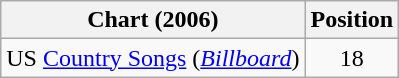<table class="wikitable sortable">
<tr>
<th scope="col">Chart (2006)</th>
<th scope="col">Position</th>
</tr>
<tr>
<td>US <a href='#'>Country Songs</a> (<em><a href='#'>Billboard</a></em>)</td>
<td align="center">18</td>
</tr>
</table>
